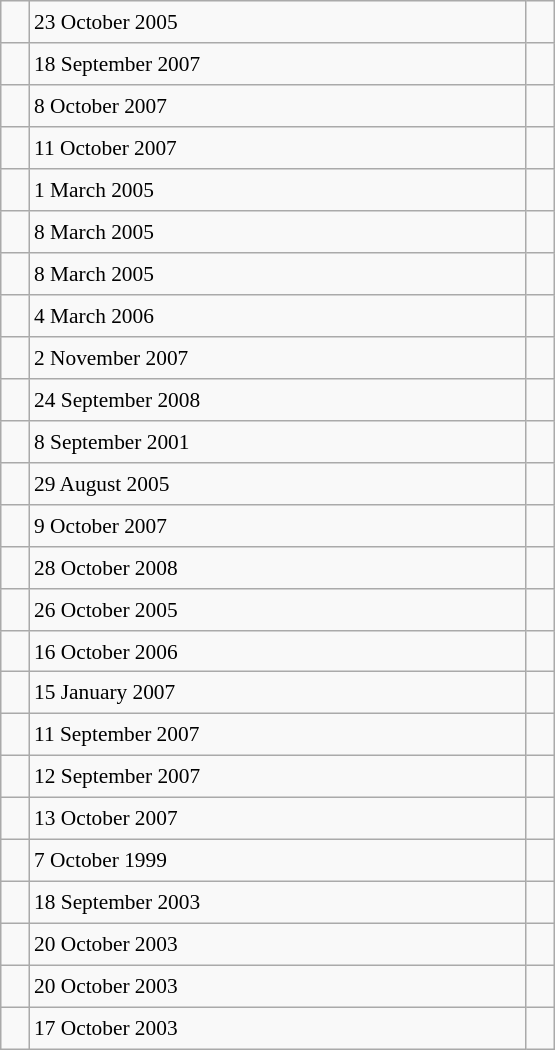<table class="wikitable" style="font-size: 89%; float: left; width: 26em; margin-right: 1em; height: 700px">
<tr>
<td></td>
<td>23 October 2005</td>
<td></td>
</tr>
<tr>
<td></td>
<td>18 September 2007</td>
<td></td>
</tr>
<tr>
<td></td>
<td>8 October 2007</td>
<td></td>
</tr>
<tr>
<td></td>
<td>11 October 2007</td>
<td></td>
</tr>
<tr>
<td></td>
<td>1 March 2005</td>
<td></td>
</tr>
<tr>
<td></td>
<td>8 March 2005</td>
<td></td>
</tr>
<tr>
<td></td>
<td>8 March 2005</td>
<td></td>
</tr>
<tr>
<td></td>
<td>4 March 2006</td>
<td></td>
</tr>
<tr>
<td></td>
<td>2 November 2007</td>
<td></td>
</tr>
<tr>
<td></td>
<td>24 September 2008</td>
<td></td>
</tr>
<tr>
<td></td>
<td>8 September 2001</td>
<td></td>
</tr>
<tr>
<td></td>
<td>29 August 2005</td>
<td></td>
</tr>
<tr>
<td></td>
<td>9 October 2007</td>
<td></td>
</tr>
<tr>
<td></td>
<td>28 October 2008</td>
<td></td>
</tr>
<tr>
<td></td>
<td>26 October 2005</td>
<td></td>
</tr>
<tr>
<td></td>
<td>16 October 2006</td>
<td></td>
</tr>
<tr>
<td></td>
<td>15 January 2007</td>
<td></td>
</tr>
<tr>
<td></td>
<td>11 September 2007</td>
<td></td>
</tr>
<tr>
<td></td>
<td>12 September 2007</td>
<td></td>
</tr>
<tr>
<td></td>
<td>13 October 2007</td>
<td></td>
</tr>
<tr>
<td></td>
<td>7 October 1999</td>
<td></td>
</tr>
<tr>
<td></td>
<td>18 September 2003</td>
<td></td>
</tr>
<tr>
<td></td>
<td>20 October 2003</td>
<td></td>
</tr>
<tr>
<td></td>
<td>20 October 2003</td>
<td></td>
</tr>
<tr>
<td></td>
<td>17 October 2003</td>
<td></td>
</tr>
</table>
